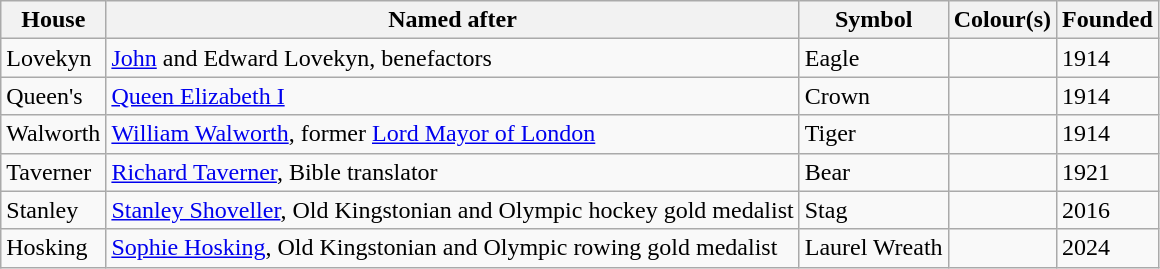<table class="wikitable">
<tr>
<th>House</th>
<th>Named after</th>
<th>Symbol</th>
<th>Colour(s)</th>
<th>Founded</th>
</tr>
<tr>
<td>Lovekyn</td>
<td><a href='#'>John</a> and Edward Lovekyn, benefactors</td>
<td>Eagle</td>
<td></td>
<td>1914</td>
</tr>
<tr>
<td>Queen's</td>
<td><a href='#'>Queen Elizabeth I</a></td>
<td>Crown</td>
<td></td>
<td>1914</td>
</tr>
<tr>
<td>Walworth</td>
<td><a href='#'>William Walworth</a>, former <a href='#'>Lord Mayor of London</a></td>
<td>Tiger</td>
<td></td>
<td>1914</td>
</tr>
<tr>
<td>Taverner</td>
<td><a href='#'>Richard Taverner</a>, Bible translator</td>
<td>Bear</td>
<td></td>
<td>1921</td>
</tr>
<tr>
<td>Stanley</td>
<td><a href='#'>Stanley Shoveller</a>, Old Kingstonian and Olympic hockey gold medalist</td>
<td>Stag</td>
<td></td>
<td>2016</td>
</tr>
<tr>
<td>Hosking</td>
<td><a href='#'>Sophie Hosking</a>, Old Kingstonian and Olympic rowing gold medalist</td>
<td>Laurel Wreath</td>
<td></td>
<td>2024</td>
</tr>
</table>
